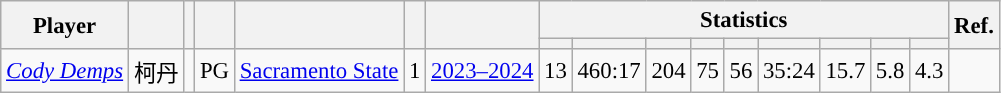<table class="wikitable sortable" style="font-size:95%; text-align:right;">
<tr>
<th rowspan="2">Player</th>
<th rowspan="2"></th>
<th rowspan="2"></th>
<th rowspan="2"></th>
<th rowspan="2"></th>
<th rowspan="2"></th>
<th rowspan="2"></th>
<th colspan="9">Statistics</th>
<th rowspan="2">Ref.</th>
</tr>
<tr>
<th></th>
<th></th>
<th></th>
<th></th>
<th></th>
<th></th>
<th></th>
<th></th>
<th></th>
</tr>
<tr>
<td align="left"><em><a href='#'>Cody Demps</a></em></td>
<td align="left">柯丹</td>
<td align="center"></td>
<td align="center">PG</td>
<td align="left"><a href='#'>Sacramento State</a></td>
<td align="center">1</td>
<td align="center"><a href='#'>2023–2024</a></td>
<td>13</td>
<td>460:17</td>
<td>204</td>
<td>75</td>
<td>56</td>
<td>35:24</td>
<td>15.7</td>
<td>5.8</td>
<td>4.3</td>
<td align="center"></td>
</tr>
</table>
